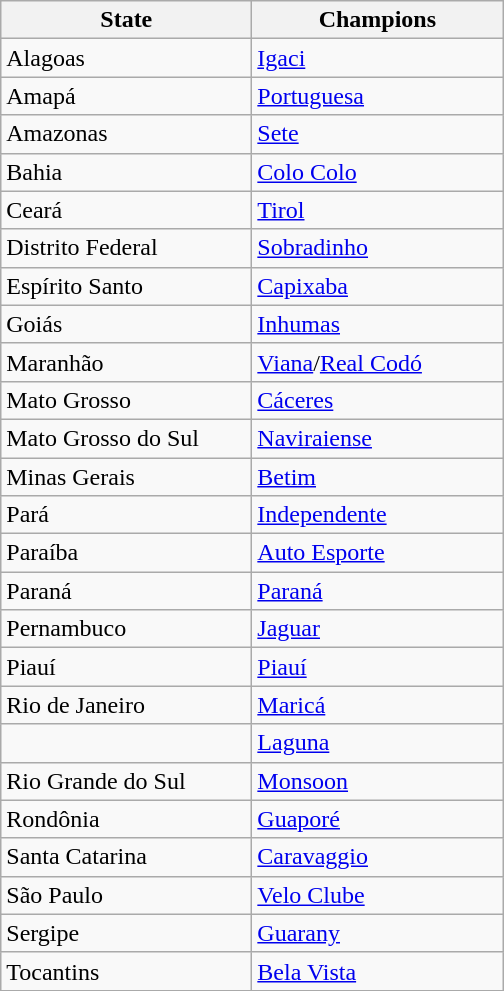<table class="wikitable">
<tr>
<th width=160px>State</th>
<th width=160px>Champions</th>
</tr>
<tr>
<td> Alagoas</td>
<td><a href='#'>Igaci</a></td>
</tr>
<tr>
<td> Amapá</td>
<td><a href='#'>Portuguesa</a></td>
</tr>
<tr>
<td> Amazonas</td>
<td><a href='#'>Sete</a></td>
</tr>
<tr>
<td> Bahia</td>
<td><a href='#'>Colo Colo</a></td>
</tr>
<tr>
<td> Ceará</td>
<td><a href='#'>Tirol</a></td>
</tr>
<tr>
<td> Distrito Federal</td>
<td><a href='#'>Sobradinho</a></td>
</tr>
<tr>
<td> Espírito Santo</td>
<td><a href='#'>Capixaba</a></td>
</tr>
<tr>
<td> Goiás</td>
<td><a href='#'>Inhumas</a></td>
</tr>
<tr>
<td> Maranhão</td>
<td><a href='#'>Viana</a>/<a href='#'>Real Codó</a></td>
</tr>
<tr>
<td> Mato Grosso</td>
<td><a href='#'>Cáceres</a></td>
</tr>
<tr>
<td> Mato Grosso do Sul</td>
<td><a href='#'>Naviraiense</a></td>
</tr>
<tr>
<td> Minas Gerais</td>
<td><a href='#'>Betim</a></td>
</tr>
<tr>
<td> Pará</td>
<td><a href='#'>Independente</a></td>
</tr>
<tr>
<td> Paraíba</td>
<td><a href='#'>Auto Esporte</a></td>
</tr>
<tr>
<td> Paraná</td>
<td><a href='#'>Paraná</a></td>
</tr>
<tr>
<td> Pernambuco</td>
<td><a href='#'>Jaguar</a></td>
</tr>
<tr>
<td> Piauí</td>
<td><a href='#'>Piauí</a></td>
</tr>
<tr>
<td> Rio de Janeiro</td>
<td><a href='#'>Maricá</a></td>
</tr>
<tr>
<td></td>
<td><a href='#'>Laguna</a></td>
</tr>
<tr>
<td> Rio Grande do Sul</td>
<td><a href='#'>Monsoon</a></td>
</tr>
<tr>
<td> Rondônia</td>
<td><a href='#'>Guaporé</a></td>
</tr>
<tr>
<td> Santa Catarina</td>
<td><a href='#'>Caravaggio</a></td>
</tr>
<tr>
<td> São Paulo</td>
<td><a href='#'>Velo Clube</a></td>
</tr>
<tr>
<td> Sergipe</td>
<td><a href='#'>Guarany</a></td>
</tr>
<tr>
<td> Tocantins</td>
<td><a href='#'>Bela Vista</a></td>
</tr>
</table>
